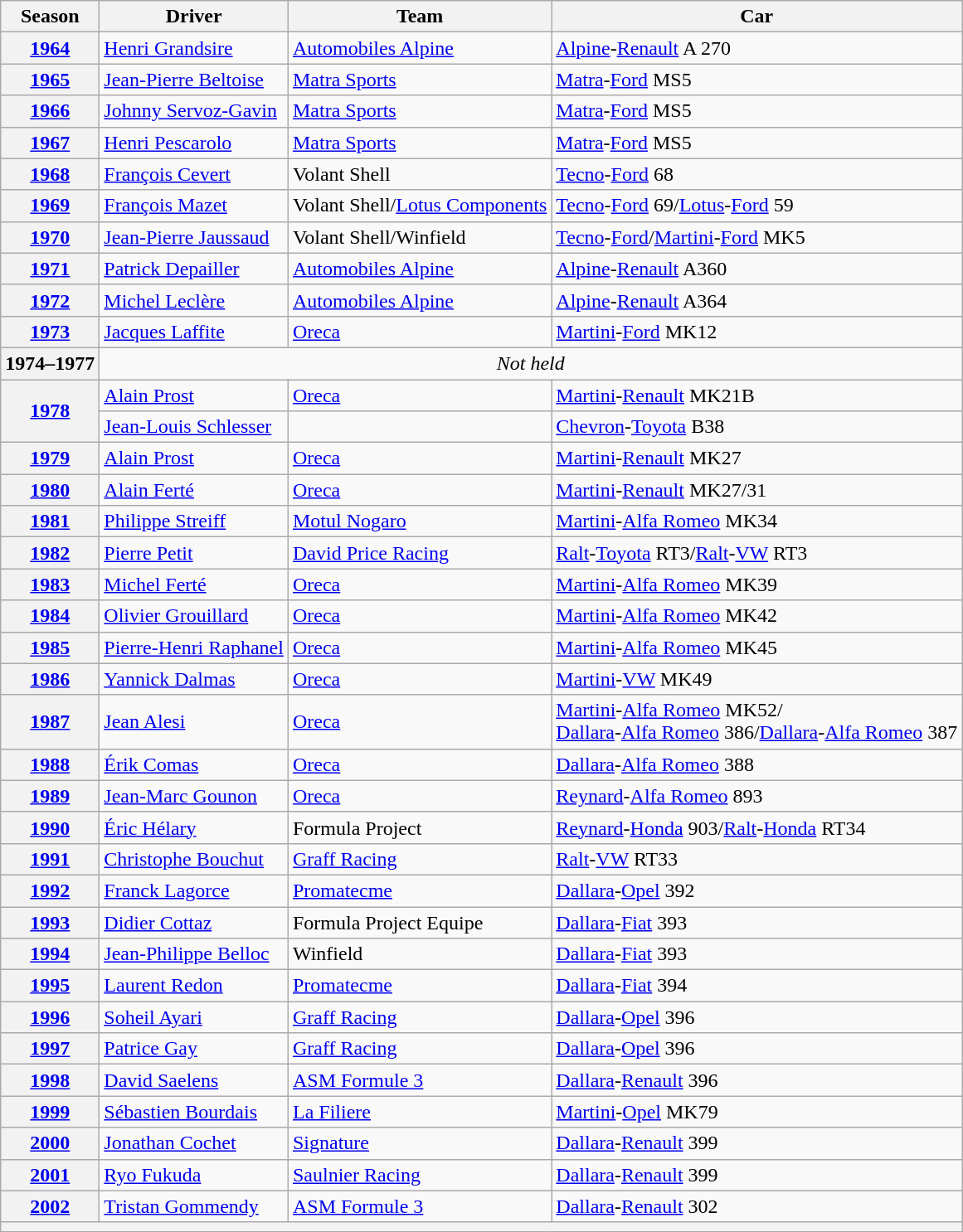<table class="wikitable">
<tr>
<th>Season</th>
<th>Driver</th>
<th>Team</th>
<th>Car</th>
</tr>
<tr>
<th><a href='#'>1964</a></th>
<td> <a href='#'>Henri Grandsire</a></td>
<td><a href='#'>Automobiles Alpine</a></td>
<td><a href='#'>Alpine</a>-<a href='#'>Renault</a> A 270</td>
</tr>
<tr>
<th><a href='#'>1965</a></th>
<td> <a href='#'>Jean-Pierre Beltoise</a></td>
<td><a href='#'>Matra Sports</a></td>
<td><a href='#'>Matra</a>-<a href='#'>Ford</a> MS5</td>
</tr>
<tr>
<th><a href='#'>1966</a></th>
<td> <a href='#'>Johnny Servoz-Gavin</a></td>
<td><a href='#'>Matra Sports</a></td>
<td><a href='#'>Matra</a>-<a href='#'>Ford</a> MS5</td>
</tr>
<tr>
<th><a href='#'>1967</a></th>
<td> <a href='#'>Henri Pescarolo</a></td>
<td><a href='#'>Matra Sports</a></td>
<td><a href='#'>Matra</a>-<a href='#'>Ford</a> MS5</td>
</tr>
<tr>
<th><a href='#'>1968</a></th>
<td> <a href='#'>François Cevert</a></td>
<td>Volant Shell</td>
<td><a href='#'>Tecno</a>-<a href='#'>Ford</a> 68</td>
</tr>
<tr>
<th><a href='#'>1969</a></th>
<td> <a href='#'>François Mazet</a></td>
<td>Volant Shell/<a href='#'>Lotus Components</a></td>
<td><a href='#'>Tecno</a>-<a href='#'>Ford</a> 69/<a href='#'>Lotus</a>-<a href='#'>Ford</a> 59</td>
</tr>
<tr>
<th><a href='#'>1970</a></th>
<td> <a href='#'>Jean-Pierre Jaussaud</a></td>
<td>Volant Shell/Winfield</td>
<td><a href='#'>Tecno</a>-<a href='#'>Ford</a>/<a href='#'>Martini</a>-<a href='#'>Ford</a> MK5</td>
</tr>
<tr>
<th><a href='#'>1971</a></th>
<td> <a href='#'>Patrick Depailler</a></td>
<td><a href='#'>Automobiles Alpine</a></td>
<td><a href='#'>Alpine</a>-<a href='#'>Renault</a> A360</td>
</tr>
<tr>
<th><a href='#'>1972</a></th>
<td> <a href='#'>Michel Leclère</a></td>
<td><a href='#'>Automobiles Alpine</a></td>
<td><a href='#'>Alpine</a>-<a href='#'>Renault</a> A364</td>
</tr>
<tr>
<th><a href='#'>1973</a></th>
<td> <a href='#'>Jacques Laffite</a></td>
<td><a href='#'>Oreca</a></td>
<td><a href='#'>Martini</a>-<a href='#'>Ford</a> MK12</td>
</tr>
<tr>
<th>1974–1977</th>
<td colspan=4 align=center><em>Not held</em></td>
</tr>
<tr>
<th rowspan="2"><a href='#'>1978</a></th>
<td> <a href='#'>Alain Prost</a></td>
<td><a href='#'>Oreca</a></td>
<td><a href='#'>Martini</a>-<a href='#'>Renault</a> MK21B</td>
</tr>
<tr>
<td> <a href='#'>Jean-Louis Schlesser</a></td>
<td></td>
<td><a href='#'>Chevron</a>-<a href='#'>Toyota</a> B38</td>
</tr>
<tr>
<th><a href='#'>1979</a></th>
<td> <a href='#'>Alain Prost</a></td>
<td><a href='#'>Oreca</a></td>
<td><a href='#'>Martini</a>-<a href='#'>Renault</a> MK27</td>
</tr>
<tr>
<th><a href='#'>1980</a></th>
<td> <a href='#'>Alain Ferté</a></td>
<td><a href='#'>Oreca</a></td>
<td><a href='#'>Martini</a>-<a href='#'>Renault</a> MK27/31</td>
</tr>
<tr>
<th><a href='#'>1981</a></th>
<td> <a href='#'>Philippe Streiff</a></td>
<td><a href='#'>Motul Nogaro</a></td>
<td><a href='#'>Martini</a>-<a href='#'>Alfa Romeo</a> MK34</td>
</tr>
<tr>
<th><a href='#'>1982</a></th>
<td> <a href='#'>Pierre Petit</a></td>
<td><a href='#'>David Price Racing</a></td>
<td><a href='#'>Ralt</a>-<a href='#'>Toyota</a> RT3/<a href='#'>Ralt</a>-<a href='#'>VW</a> RT3</td>
</tr>
<tr>
<th><a href='#'>1983</a></th>
<td> <a href='#'>Michel Ferté</a></td>
<td><a href='#'>Oreca</a></td>
<td><a href='#'>Martini</a>-<a href='#'>Alfa Romeo</a> MK39</td>
</tr>
<tr>
<th><a href='#'>1984</a></th>
<td> <a href='#'>Olivier Grouillard</a></td>
<td><a href='#'>Oreca</a></td>
<td><a href='#'>Martini</a>-<a href='#'>Alfa Romeo</a> MK42</td>
</tr>
<tr>
<th><a href='#'>1985</a></th>
<td> <a href='#'>Pierre-Henri Raphanel</a></td>
<td><a href='#'>Oreca</a></td>
<td><a href='#'>Martini</a>-<a href='#'>Alfa Romeo</a> MK45</td>
</tr>
<tr>
<th><a href='#'>1986</a></th>
<td> <a href='#'>Yannick Dalmas</a></td>
<td><a href='#'>Oreca</a></td>
<td><a href='#'>Martini</a>-<a href='#'>VW</a> MK49</td>
</tr>
<tr>
<th><a href='#'>1987</a></th>
<td> <a href='#'>Jean Alesi</a></td>
<td><a href='#'>Oreca</a></td>
<td><a href='#'>Martini</a>-<a href='#'>Alfa Romeo</a> MK52/<br><a href='#'>Dallara</a>-<a href='#'>Alfa Romeo</a> 386/<a href='#'>Dallara</a>-<a href='#'>Alfa Romeo</a> 387</td>
</tr>
<tr>
<th><a href='#'>1988</a></th>
<td> <a href='#'>Érik Comas</a></td>
<td><a href='#'>Oreca</a></td>
<td><a href='#'>Dallara</a>-<a href='#'>Alfa Romeo</a> 388</td>
</tr>
<tr>
<th><a href='#'>1989</a></th>
<td> <a href='#'>Jean-Marc Gounon</a></td>
<td><a href='#'>Oreca</a></td>
<td><a href='#'>Reynard</a>-<a href='#'>Alfa Romeo</a> 893</td>
</tr>
<tr>
<th><a href='#'>1990</a></th>
<td> <a href='#'>Éric Hélary</a></td>
<td>Formula Project</td>
<td><a href='#'>Reynard</a>-<a href='#'>Honda</a> 903/<a href='#'>Ralt</a>-<a href='#'>Honda</a> RT34</td>
</tr>
<tr>
<th><a href='#'>1991</a></th>
<td> <a href='#'>Christophe Bouchut</a></td>
<td><a href='#'>Graff Racing</a></td>
<td><a href='#'>Ralt</a>-<a href='#'>VW</a> RT33</td>
</tr>
<tr>
<th><a href='#'>1992</a></th>
<td> <a href='#'>Franck Lagorce</a></td>
<td><a href='#'>Promatecme</a></td>
<td><a href='#'>Dallara</a>-<a href='#'>Opel</a> 392</td>
</tr>
<tr>
<th><a href='#'>1993</a></th>
<td> <a href='#'>Didier Cottaz</a></td>
<td>Formula Project Equipe</td>
<td><a href='#'>Dallara</a>-<a href='#'>Fiat</a> 393</td>
</tr>
<tr>
<th><a href='#'>1994</a></th>
<td> <a href='#'>Jean-Philippe Belloc</a></td>
<td>Winfield</td>
<td><a href='#'>Dallara</a>-<a href='#'>Fiat</a> 393</td>
</tr>
<tr>
<th><a href='#'>1995</a></th>
<td> <a href='#'>Laurent Redon</a></td>
<td><a href='#'>Promatecme</a></td>
<td><a href='#'>Dallara</a>-<a href='#'>Fiat</a> 394</td>
</tr>
<tr>
<th><a href='#'>1996</a></th>
<td> <a href='#'>Soheil Ayari</a></td>
<td><a href='#'>Graff Racing</a></td>
<td><a href='#'>Dallara</a>-<a href='#'>Opel</a> 396</td>
</tr>
<tr>
<th><a href='#'>1997</a></th>
<td> <a href='#'>Patrice Gay</a></td>
<td><a href='#'>Graff Racing</a></td>
<td><a href='#'>Dallara</a>-<a href='#'>Opel</a> 396</td>
</tr>
<tr>
<th><a href='#'>1998</a></th>
<td> <a href='#'>David Saelens</a></td>
<td><a href='#'>ASM Formule 3</a></td>
<td><a href='#'>Dallara</a>-<a href='#'>Renault</a> 396</td>
</tr>
<tr>
<th><a href='#'>1999</a></th>
<td> <a href='#'>Sébastien Bourdais</a></td>
<td><a href='#'>La Filiere</a></td>
<td><a href='#'>Martini</a>-<a href='#'>Opel</a> MK79</td>
</tr>
<tr>
<th><a href='#'>2000</a></th>
<td> <a href='#'>Jonathan Cochet</a></td>
<td><a href='#'>Signature</a></td>
<td><a href='#'>Dallara</a>-<a href='#'>Renault</a> 399</td>
</tr>
<tr>
<th><a href='#'>2001</a></th>
<td> <a href='#'>Ryo Fukuda</a></td>
<td><a href='#'>Saulnier Racing</a></td>
<td><a href='#'>Dallara</a>-<a href='#'>Renault</a> 399</td>
</tr>
<tr>
<th><a href='#'>2002</a></th>
<td> <a href='#'>Tristan Gommendy</a></td>
<td><a href='#'>ASM Formule 3</a></td>
<td><a href='#'>Dallara</a>-<a href='#'>Renault</a> 302</td>
</tr>
<tr>
<th colspan="4"></th>
</tr>
</table>
